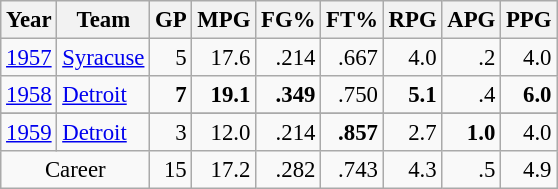<table class="wikitable sortable" style="font-size:95%; text-align:right;">
<tr>
<th>Year</th>
<th>Team</th>
<th>GP</th>
<th>MPG</th>
<th>FG%</th>
<th>FT%</th>
<th>RPG</th>
<th>APG</th>
<th>PPG</th>
</tr>
<tr>
<td style="text-align:left;"><a href='#'>1957</a></td>
<td style="text-align:left;"><a href='#'>Syracuse</a></td>
<td>5</td>
<td>17.6</td>
<td>.214</td>
<td>.667</td>
<td>4.0</td>
<td>.2</td>
<td>4.0</td>
</tr>
<tr>
<td style="text-align:left;"><a href='#'>1958</a></td>
<td style="text-align:left;"><a href='#'>Detroit</a></td>
<td><strong>7</strong></td>
<td><strong>19.1</strong></td>
<td><strong>.349</strong></td>
<td>.750</td>
<td><strong>5.1</strong></td>
<td>.4</td>
<td><strong>6.0</strong></td>
</tr>
<tr>
</tr>
<tr>
<td style="text-align:left;"><a href='#'>1959</a></td>
<td style="text-align:left;"><a href='#'>Detroit</a></td>
<td>3</td>
<td>12.0</td>
<td>.214</td>
<td><strong>.857</strong></td>
<td>2.7</td>
<td><strong>1.0</strong></td>
<td>4.0</td>
</tr>
<tr>
<td colspan="2" style="text-align:center;">Career</td>
<td>15</td>
<td>17.2</td>
<td>.282</td>
<td>.743</td>
<td>4.3</td>
<td>.5</td>
<td>4.9</td>
</tr>
</table>
